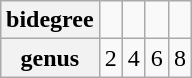<table class="wikitable" style="text-align: center; margin: auto;">
<tr>
<th>bidegree</th>
<td></td>
<td></td>
<td></td>
<td></td>
</tr>
<tr>
<th>genus</th>
<td>2</td>
<td>4</td>
<td>6</td>
<td>8</td>
</tr>
</table>
